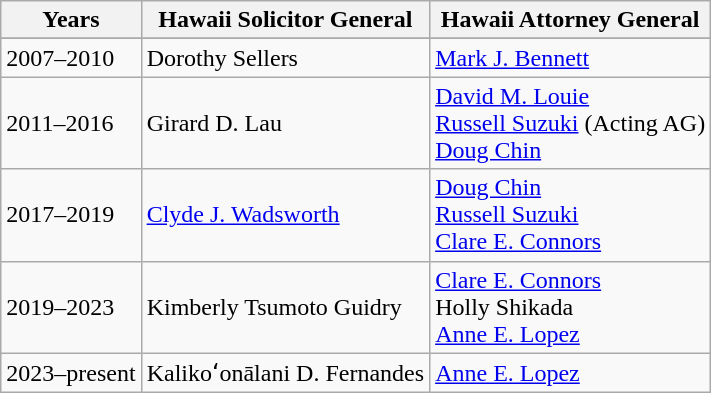<table class="wikitable">
<tr>
<th>Years</th>
<th>Hawaii Solicitor General</th>
<th>Hawaii Attorney General</th>
</tr>
<tr>
</tr>
<tr>
<td>2007–2010</td>
<td>Dorothy Sellers</td>
<td><a href='#'>Mark J. Bennett</a></td>
</tr>
<tr>
<td>2011–2016</td>
<td>Girard D.  Lau</td>
<td><a href='#'>David M. Louie</a><br><a href='#'>Russell Suzuki</a> (Acting AG)<br><a href='#'>Doug Chin</a></td>
</tr>
<tr>
<td>2017–2019</td>
<td><a href='#'>Clyde J. Wadsworth</a></td>
<td><a href='#'>Doug Chin</a><br><a href='#'>Russell Suzuki</a><br><a href='#'>Clare E. Connors</a></td>
</tr>
<tr>
<td>2019–2023</td>
<td>Kimberly Tsumoto Guidry</td>
<td><a href='#'>Clare E. Connors</a><br>Holly Shikada<br><a href='#'>Anne E. Lopez</a></td>
</tr>
<tr>
<td>2023–present</td>
<td>Kalikoʻonālani D. Fernandes</td>
<td><a href='#'>Anne E. Lopez</a></td>
</tr>
</table>
